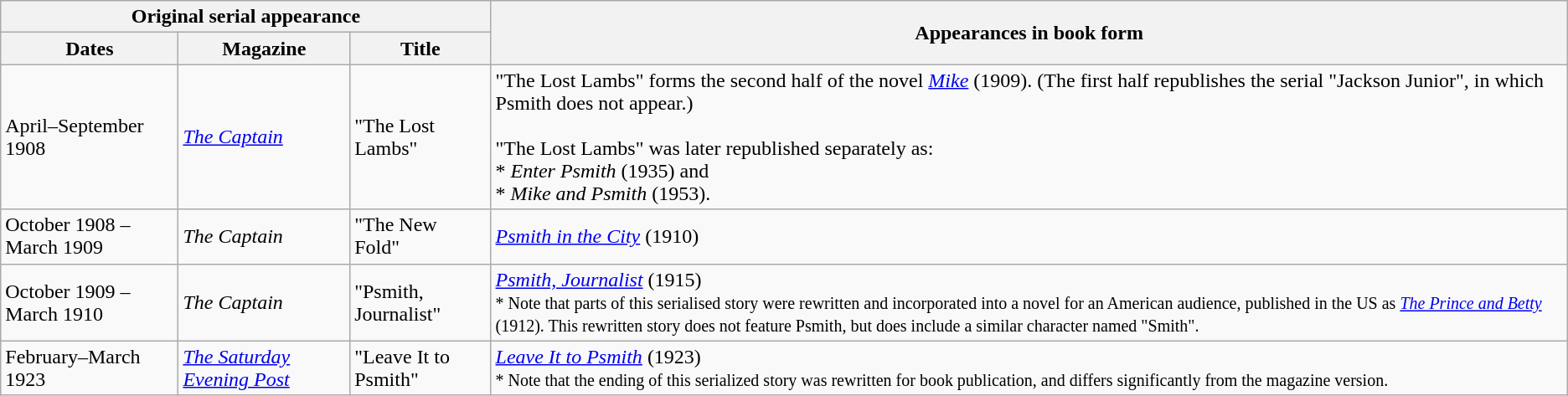<table class="wikitable">
<tr>
<th colspan="3">Original serial appearance</th>
<th rowspan="2">Appearances in book form</th>
</tr>
<tr>
<th>Dates</th>
<th>Magazine</th>
<th>Title</th>
</tr>
<tr>
<td>April–September 1908</td>
<td><em><a href='#'>The Captain</a></em></td>
<td>"The Lost Lambs"</td>
<td>"The Lost Lambs" forms the second half of the novel <em><a href='#'>Mike</a></em> (1909).  (The first half republishes the serial "Jackson Junior", in which Psmith does not appear.)  <br><br>"The Lost Lambs" was later republished separately as: <br>  *  <em>Enter Psmith</em> (1935) and <br>  * <em>Mike and Psmith</em> (1953).</td>
</tr>
<tr>
<td>October 1908 – March 1909</td>
<td><em>The Captain</em></td>
<td>"The New Fold"</td>
<td><em><a href='#'>Psmith in the City</a></em> (1910)</td>
</tr>
<tr>
<td>October 1909 – March 1910</td>
<td><em>The Captain</em></td>
<td>"Psmith, Journalist"</td>
<td><em><a href='#'>Psmith, Journalist</a></em> (1915) <br> <small> * Note that parts of this serialised story were rewritten and incorporated into a novel for an American audience, published in the US as <em><a href='#'>The Prince and Betty</a></em> (1912).  This rewritten story does not feature Psmith, but does include a similar character named "Smith".</small></td>
</tr>
<tr>
<td>February–March 1923</td>
<td><em><a href='#'>The Saturday Evening Post</a></em></td>
<td>"Leave It to Psmith"</td>
<td><em><a href='#'>Leave It to Psmith</a></em> (1923) <br> <small> * Note that the ending of this serialized story was rewritten for book publication, and differs significantly from the magazine version.</small></td>
</tr>
</table>
